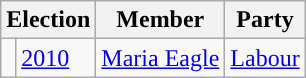<table class="wikitable">
<tr>
<th colspan="2">Election</th>
<th>Member</th>
<th>Party</th>
</tr>
<tr>
<td style="color:inherit;background-color: "></td>
<td><a href='#'>2010</a></td>
<td><a href='#'>Maria Eagle</a></td>
<td><a href='#'>Labour</a></td>
</tr>
</table>
